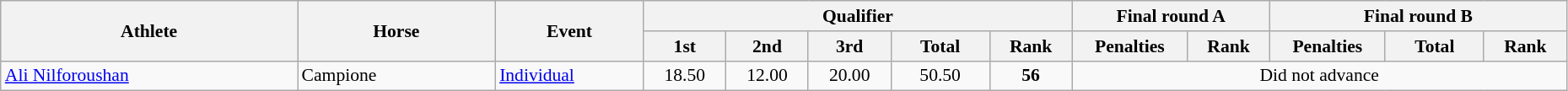<table class="wikitable" width="98%" style="text-align:center; font-size:90%">
<tr>
<th rowspan="2" width="18%">Athlete</th>
<th rowspan="2" width="12%">Horse</th>
<th rowspan="2" width="9%">Event</th>
<th colspan="5">Qualifier</th>
<th colspan="2">Final round A</th>
<th colspan="3">Final round B</th>
</tr>
<tr>
<th width="5%">1st</th>
<th width="5%">2nd</th>
<th width="5%">3rd</th>
<th width="6%">Total</th>
<th width="5%">Rank</th>
<th width="7%">Penalties</th>
<th width="5%">Rank</th>
<th width="7%">Penalties</th>
<th width="6%">Total</th>
<th width="5%">Rank</th>
</tr>
<tr>
<td align="left"><a href='#'>Ali Nilforoushan</a></td>
<td align="left">Campione</td>
<td align="left"><a href='#'>Individual</a></td>
<td>18.50</td>
<td>12.00</td>
<td>20.00</td>
<td>50.50</td>
<td><strong>56</strong></td>
<td colspan=5 align=center>Did not advance</td>
</tr>
</table>
